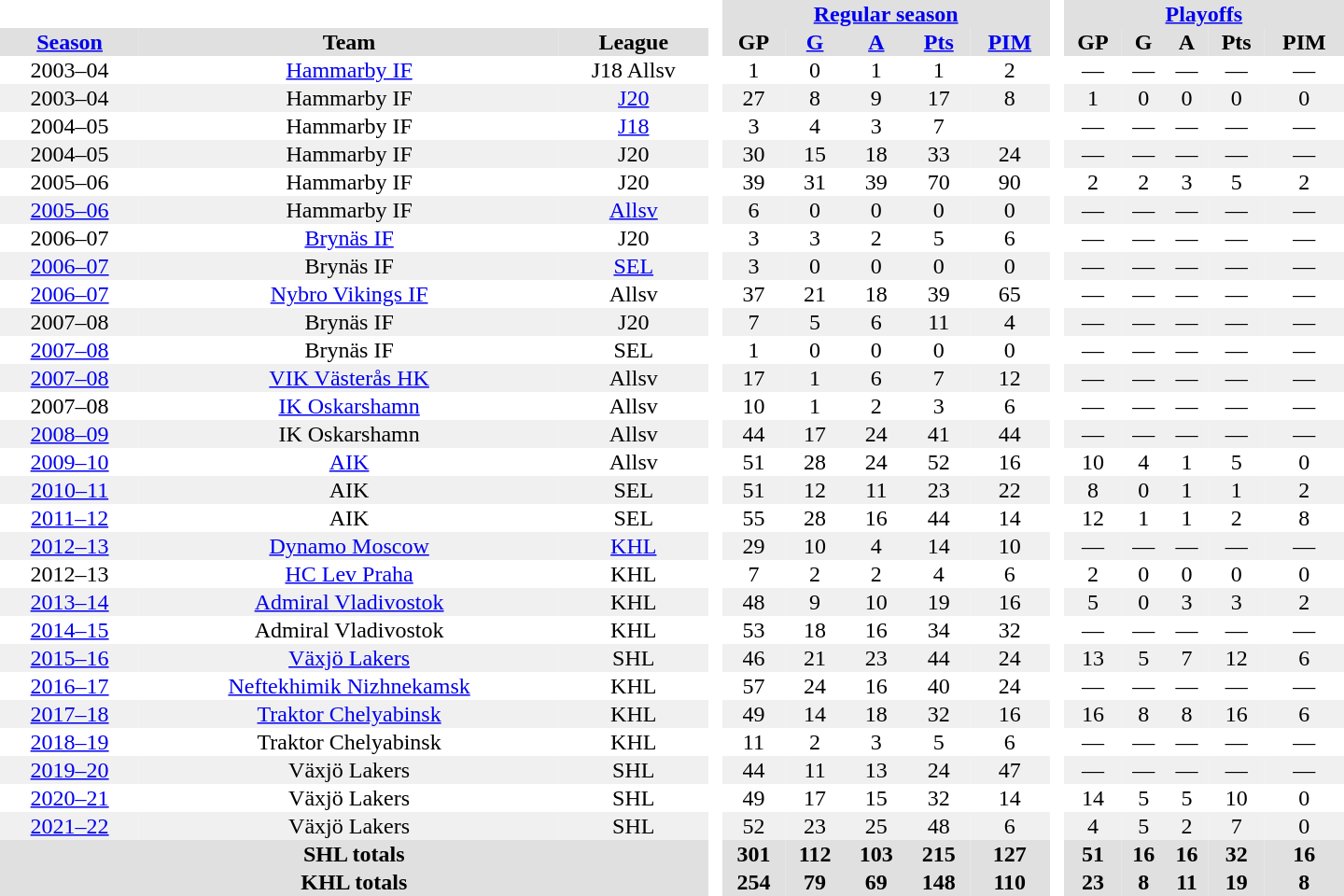<table border="0" cellpadding="1" cellspacing="0" style="text-align:center; width:60em">
<tr bgcolor="#e0e0e0">
<th colspan="3" bgcolor="#ffffff"> </th>
<th rowspan="99" bgcolor="#ffffff"> </th>
<th colspan="5"><a href='#'>Regular season</a></th>
<th rowspan="99" bgcolor="#ffffff"> </th>
<th colspan="5"><a href='#'>Playoffs</a></th>
</tr>
<tr bgcolor="#e0e0e0">
<th><a href='#'>Season</a></th>
<th>Team</th>
<th>League</th>
<th>GP</th>
<th><a href='#'>G</a></th>
<th><a href='#'>A</a></th>
<th><a href='#'>Pts</a></th>
<th><a href='#'>PIM</a></th>
<th>GP</th>
<th>G</th>
<th>A</th>
<th>Pts</th>
<th>PIM</th>
</tr>
<tr>
<td>2003–04</td>
<td><a href='#'>Hammarby IF</a></td>
<td>J18 Allsv</td>
<td>1</td>
<td>0</td>
<td>1</td>
<td>1</td>
<td>2</td>
<td>—</td>
<td>—</td>
<td>—</td>
<td>—</td>
<td>—</td>
</tr>
<tr bgcolor="#f0f0f0">
<td>2003–04</td>
<td>Hammarby IF</td>
<td><a href='#'>J20</a></td>
<td>27</td>
<td>8</td>
<td>9</td>
<td>17</td>
<td>8</td>
<td>1</td>
<td>0</td>
<td>0</td>
<td>0</td>
<td>0</td>
</tr>
<tr>
<td>2004–05</td>
<td>Hammarby IF</td>
<td><a href='#'>J18</a></td>
<td>3</td>
<td>4</td>
<td>3</td>
<td>7</td>
<td></td>
<td>—</td>
<td>—</td>
<td>—</td>
<td>—</td>
<td>—</td>
</tr>
<tr bgcolor="#f0f0f0">
<td>2004–05</td>
<td>Hammarby IF</td>
<td>J20</td>
<td>30</td>
<td>15</td>
<td>18</td>
<td>33</td>
<td>24</td>
<td>—</td>
<td>—</td>
<td>—</td>
<td>—</td>
<td>—</td>
</tr>
<tr>
<td>2005–06</td>
<td>Hammarby IF</td>
<td>J20</td>
<td>39</td>
<td>31</td>
<td>39</td>
<td>70</td>
<td>90</td>
<td>2</td>
<td>2</td>
<td>3</td>
<td>5</td>
<td>2</td>
</tr>
<tr bgcolor="#f0f0f0">
<td><a href='#'>2005–06</a></td>
<td>Hammarby IF</td>
<td><a href='#'>Allsv</a></td>
<td>6</td>
<td>0</td>
<td>0</td>
<td>0</td>
<td>0</td>
<td>—</td>
<td>—</td>
<td>—</td>
<td>—</td>
<td>—</td>
</tr>
<tr>
<td>2006–07</td>
<td><a href='#'>Brynäs IF</a></td>
<td>J20</td>
<td>3</td>
<td>3</td>
<td>2</td>
<td>5</td>
<td>6</td>
<td>—</td>
<td>—</td>
<td>—</td>
<td>—</td>
<td>—</td>
</tr>
<tr bgcolor="#f0f0f0">
<td><a href='#'>2006–07</a></td>
<td>Brynäs IF</td>
<td><a href='#'>SEL</a></td>
<td>3</td>
<td>0</td>
<td>0</td>
<td>0</td>
<td>0</td>
<td>—</td>
<td>—</td>
<td>—</td>
<td>—</td>
<td>—</td>
</tr>
<tr>
<td><a href='#'>2006–07</a></td>
<td><a href='#'>Nybro Vikings IF</a></td>
<td>Allsv</td>
<td>37</td>
<td>21</td>
<td>18</td>
<td>39</td>
<td>65</td>
<td>—</td>
<td>—</td>
<td>—</td>
<td>—</td>
<td>—</td>
</tr>
<tr bgcolor="#f0f0f0">
<td>2007–08</td>
<td>Brynäs IF</td>
<td>J20</td>
<td>7</td>
<td>5</td>
<td>6</td>
<td>11</td>
<td>4</td>
<td>—</td>
<td>—</td>
<td>—</td>
<td>—</td>
<td>—</td>
</tr>
<tr>
<td><a href='#'>2007–08</a></td>
<td>Brynäs IF</td>
<td>SEL</td>
<td>1</td>
<td>0</td>
<td>0</td>
<td>0</td>
<td>0</td>
<td>—</td>
<td>—</td>
<td>—</td>
<td>—</td>
<td>—</td>
</tr>
<tr bgcolor="#f0f0f0">
<td><a href='#'>2007–08</a></td>
<td><a href='#'>VIK Västerås HK</a></td>
<td>Allsv</td>
<td>17</td>
<td>1</td>
<td>6</td>
<td>7</td>
<td>12</td>
<td>—</td>
<td>—</td>
<td>—</td>
<td>—</td>
<td>—</td>
</tr>
<tr>
<td>2007–08</td>
<td><a href='#'>IK Oskarshamn</a></td>
<td>Allsv</td>
<td>10</td>
<td>1</td>
<td>2</td>
<td>3</td>
<td>6</td>
<td>—</td>
<td>—</td>
<td>—</td>
<td>—</td>
<td>—</td>
</tr>
<tr bgcolor="#f0f0f0">
<td><a href='#'>2008–09</a></td>
<td>IK Oskarshamn</td>
<td>Allsv</td>
<td>44</td>
<td>17</td>
<td>24</td>
<td>41</td>
<td>44</td>
<td>—</td>
<td>—</td>
<td>—</td>
<td>—</td>
<td>—</td>
</tr>
<tr>
<td><a href='#'>2009–10</a></td>
<td><a href='#'>AIK</a></td>
<td>Allsv</td>
<td>51</td>
<td>28</td>
<td>24</td>
<td>52</td>
<td>16</td>
<td>10</td>
<td>4</td>
<td>1</td>
<td>5</td>
<td>0</td>
</tr>
<tr bgcolor="#f0f0f0">
<td><a href='#'>2010–11</a></td>
<td>AIK</td>
<td>SEL</td>
<td>51</td>
<td>12</td>
<td>11</td>
<td>23</td>
<td>22</td>
<td>8</td>
<td>0</td>
<td>1</td>
<td>1</td>
<td>2</td>
</tr>
<tr>
<td><a href='#'>2011–12</a></td>
<td>AIK</td>
<td>SEL</td>
<td>55</td>
<td>28</td>
<td>16</td>
<td>44</td>
<td>14</td>
<td>12</td>
<td>1</td>
<td>1</td>
<td>2</td>
<td>8</td>
</tr>
<tr bgcolor="#f0f0f0">
<td><a href='#'>2012–13</a></td>
<td><a href='#'>Dynamo Moscow</a></td>
<td><a href='#'>KHL</a></td>
<td>29</td>
<td>10</td>
<td>4</td>
<td>14</td>
<td>10</td>
<td>—</td>
<td>—</td>
<td>—</td>
<td>—</td>
<td>—</td>
</tr>
<tr>
<td>2012–13</td>
<td><a href='#'>HC Lev Praha</a></td>
<td>KHL</td>
<td>7</td>
<td>2</td>
<td>2</td>
<td>4</td>
<td>6</td>
<td>2</td>
<td>0</td>
<td>0</td>
<td>0</td>
<td>0</td>
</tr>
<tr bgcolor="#f0f0f0">
<td><a href='#'>2013–14</a></td>
<td><a href='#'>Admiral Vladivostok</a></td>
<td>KHL</td>
<td>48</td>
<td>9</td>
<td>10</td>
<td>19</td>
<td>16</td>
<td>5</td>
<td>0</td>
<td>3</td>
<td>3</td>
<td>2</td>
</tr>
<tr>
<td><a href='#'>2014–15</a></td>
<td>Admiral Vladivostok</td>
<td>KHL</td>
<td>53</td>
<td>18</td>
<td>16</td>
<td>34</td>
<td>32</td>
<td>—</td>
<td>—</td>
<td>—</td>
<td>—</td>
<td>—</td>
</tr>
<tr bgcolor="#f0f0f0">
<td><a href='#'>2015–16</a></td>
<td><a href='#'>Växjö Lakers</a></td>
<td>SHL</td>
<td>46</td>
<td>21</td>
<td>23</td>
<td>44</td>
<td>24</td>
<td>13</td>
<td>5</td>
<td>7</td>
<td>12</td>
<td>6</td>
</tr>
<tr>
<td><a href='#'>2016–17</a></td>
<td><a href='#'>Neftekhimik Nizhnekamsk</a></td>
<td>KHL</td>
<td>57</td>
<td>24</td>
<td>16</td>
<td>40</td>
<td>24</td>
<td>—</td>
<td>—</td>
<td>—</td>
<td>—</td>
<td>—</td>
</tr>
<tr bgcolor="#f0f0f0">
<td><a href='#'>2017–18</a></td>
<td><a href='#'>Traktor Chelyabinsk</a></td>
<td>KHL</td>
<td>49</td>
<td>14</td>
<td>18</td>
<td>32</td>
<td>16</td>
<td>16</td>
<td>8</td>
<td>8</td>
<td>16</td>
<td>6</td>
</tr>
<tr>
<td><a href='#'>2018–19</a></td>
<td>Traktor Chelyabinsk</td>
<td>KHL</td>
<td>11</td>
<td>2</td>
<td>3</td>
<td>5</td>
<td>6</td>
<td>—</td>
<td>—</td>
<td>—</td>
<td>—</td>
<td>—</td>
</tr>
<tr bgcolor="#f0f0f0">
<td><a href='#'>2019–20</a></td>
<td>Växjö Lakers</td>
<td>SHL</td>
<td>44</td>
<td>11</td>
<td>13</td>
<td>24</td>
<td>47</td>
<td>—</td>
<td>—</td>
<td>—</td>
<td>—</td>
<td>—</td>
</tr>
<tr>
<td><a href='#'>2020–21</a></td>
<td>Växjö Lakers</td>
<td>SHL</td>
<td>49</td>
<td>17</td>
<td>15</td>
<td>32</td>
<td>14</td>
<td>14</td>
<td>5</td>
<td>5</td>
<td>10</td>
<td>0</td>
</tr>
<tr bgcolor="#f0f0f0">
<td><a href='#'>2021–22</a></td>
<td>Växjö Lakers</td>
<td>SHL</td>
<td>52</td>
<td>23</td>
<td>25</td>
<td>48</td>
<td>6</td>
<td>4</td>
<td>5</td>
<td>2</td>
<td>7</td>
<td>0</td>
</tr>
<tr bgcolor="#e0e0e0">
<th colspan="3">SHL totals</th>
<th>301</th>
<th>112</th>
<th>103</th>
<th>215</th>
<th>127</th>
<th>51</th>
<th>16</th>
<th>16</th>
<th>32</th>
<th>16</th>
</tr>
<tr bgcolor="#e0e0e0">
<th colspan="3">KHL totals</th>
<th>254</th>
<th>79</th>
<th>69</th>
<th>148</th>
<th>110</th>
<th>23</th>
<th>8</th>
<th>11</th>
<th>19</th>
<th>8</th>
</tr>
</table>
